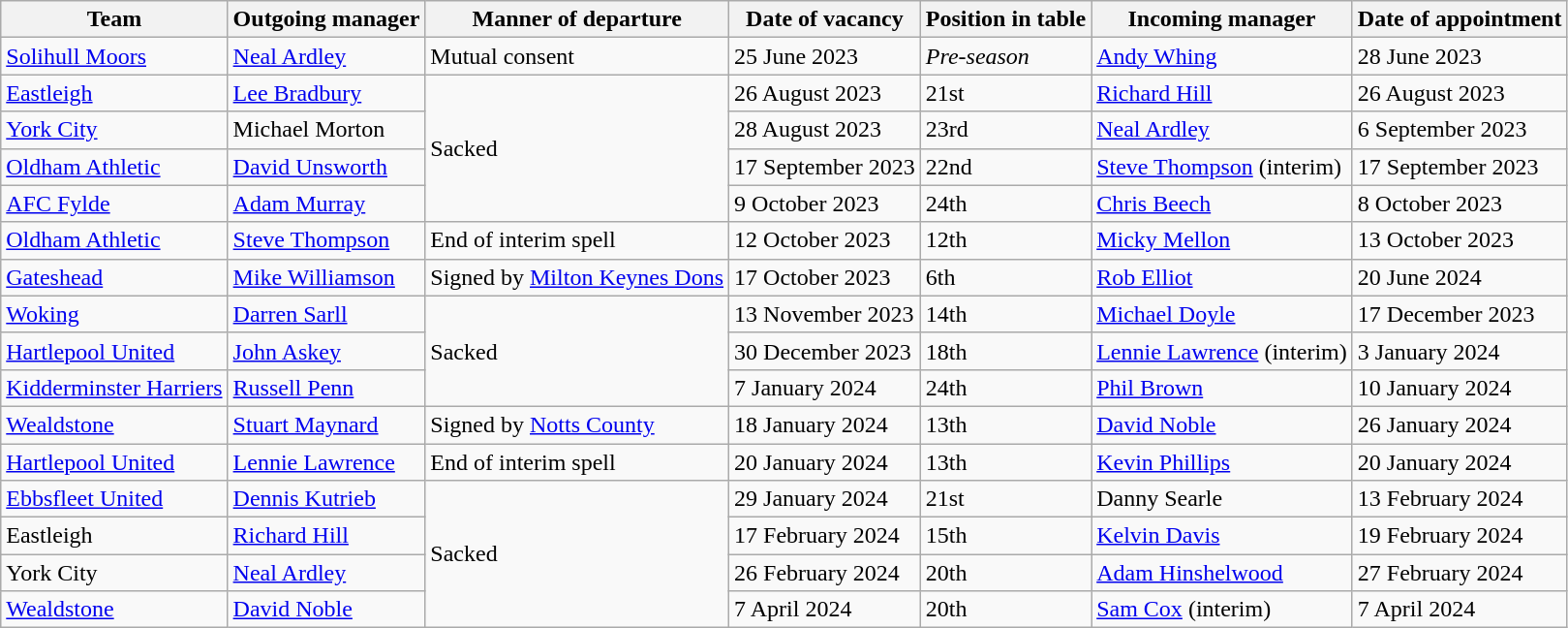<table class="wikitable sortable" style="clear: both;">
<tr>
<th>Team</th>
<th width-150>Outgoing manager</th>
<th>Manner of departure</th>
<th>Date of vacancy</th>
<th>Position in table</th>
<th>Incoming manager</th>
<th>Date of appointment</th>
</tr>
<tr>
<td><a href='#'>Solihull Moors</a></td>
<td> <a href='#'>Neal Ardley</a></td>
<td>Mutual consent</td>
<td>25 June 2023</td>
<td><em>Pre-season</em></td>
<td> <a href='#'>Andy Whing</a></td>
<td>28 June 2023</td>
</tr>
<tr>
<td><a href='#'>Eastleigh</a></td>
<td> <a href='#'>Lee Bradbury</a></td>
<td rowspan="4">Sacked</td>
<td>26 August 2023</td>
<td>21st</td>
<td> <a href='#'>Richard Hill</a></td>
<td>26 August 2023</td>
</tr>
<tr>
<td><a href='#'>York City</a></td>
<td> Michael Morton</td>
<td>28 August 2023</td>
<td>23rd</td>
<td> <a href='#'>Neal Ardley</a></td>
<td>6 September 2023</td>
</tr>
<tr>
<td><a href='#'>Oldham Athletic</a></td>
<td> <a href='#'>David Unsworth</a></td>
<td>17 September 2023</td>
<td>22nd</td>
<td> <a href='#'>Steve Thompson</a> (interim)</td>
<td>17 September 2023</td>
</tr>
<tr>
<td><a href='#'>AFC Fylde</a></td>
<td> <a href='#'>Adam Murray</a></td>
<td>9 October 2023</td>
<td>24th</td>
<td> <a href='#'>Chris Beech</a></td>
<td>8 October 2023</td>
</tr>
<tr>
<td><a href='#'>Oldham Athletic</a></td>
<td> <a href='#'>Steve Thompson</a></td>
<td>End of interim spell</td>
<td>12 October 2023</td>
<td>12th</td>
<td> <a href='#'>Micky Mellon</a></td>
<td>13 October 2023</td>
</tr>
<tr>
<td><a href='#'>Gateshead</a></td>
<td> <a href='#'>Mike Williamson</a></td>
<td>Signed by <a href='#'>Milton Keynes Dons</a></td>
<td>17 October 2023</td>
<td>6th</td>
<td> <a href='#'>Rob Elliot</a></td>
<td>20 June 2024</td>
</tr>
<tr>
<td><a href='#'>Woking</a></td>
<td> <a href='#'>Darren Sarll</a></td>
<td rowspan="3">Sacked</td>
<td>13 November 2023</td>
<td>14th</td>
<td> <a href='#'>Michael Doyle</a></td>
<td>17 December 2023</td>
</tr>
<tr>
<td><a href='#'>Hartlepool United</a></td>
<td> <a href='#'>John Askey</a></td>
<td>30 December 2023</td>
<td>18th</td>
<td> <a href='#'>Lennie Lawrence</a> (interim)</td>
<td>3 January 2024</td>
</tr>
<tr>
<td><a href='#'>Kidderminster Harriers</a></td>
<td> <a href='#'>Russell Penn</a></td>
<td>7 January 2024</td>
<td>24th</td>
<td> <a href='#'>Phil Brown</a></td>
<td>10 January 2024</td>
</tr>
<tr>
<td><a href='#'>Wealdstone</a></td>
<td> <a href='#'>Stuart Maynard</a></td>
<td>Signed by <a href='#'>Notts County</a></td>
<td>18 January 2024</td>
<td>13th</td>
<td> <a href='#'>David Noble</a></td>
<td>26 January 2024</td>
</tr>
<tr>
<td><a href='#'>Hartlepool United</a></td>
<td> <a href='#'>Lennie Lawrence</a></td>
<td>End of interim spell</td>
<td>20 January 2024</td>
<td>13th</td>
<td> <a href='#'>Kevin Phillips</a></td>
<td>20 January 2024</td>
</tr>
<tr>
<td><a href='#'>Ebbsfleet United</a></td>
<td> <a href='#'>Dennis Kutrieb</a></td>
<td rowspan="4">Sacked</td>
<td>29 January 2024</td>
<td>21st</td>
<td> Danny Searle</td>
<td>13 February 2024</td>
</tr>
<tr>
<td>Eastleigh</td>
<td> <a href='#'>Richard Hill</a></td>
<td>17 February 2024</td>
<td>15th</td>
<td> <a href='#'>Kelvin Davis</a></td>
<td>19 February 2024</td>
</tr>
<tr>
<td>York City</td>
<td> <a href='#'>Neal Ardley</a></td>
<td>26 February 2024</td>
<td>20th</td>
<td> <a href='#'>Adam Hinshelwood</a></td>
<td>27 February 2024</td>
</tr>
<tr>
<td><a href='#'>Wealdstone</a></td>
<td> <a href='#'>David Noble</a></td>
<td>7 April 2024</td>
<td>20th</td>
<td> <a href='#'>Sam Cox</a> (interim)</td>
<td>7 April 2024</td>
</tr>
</table>
